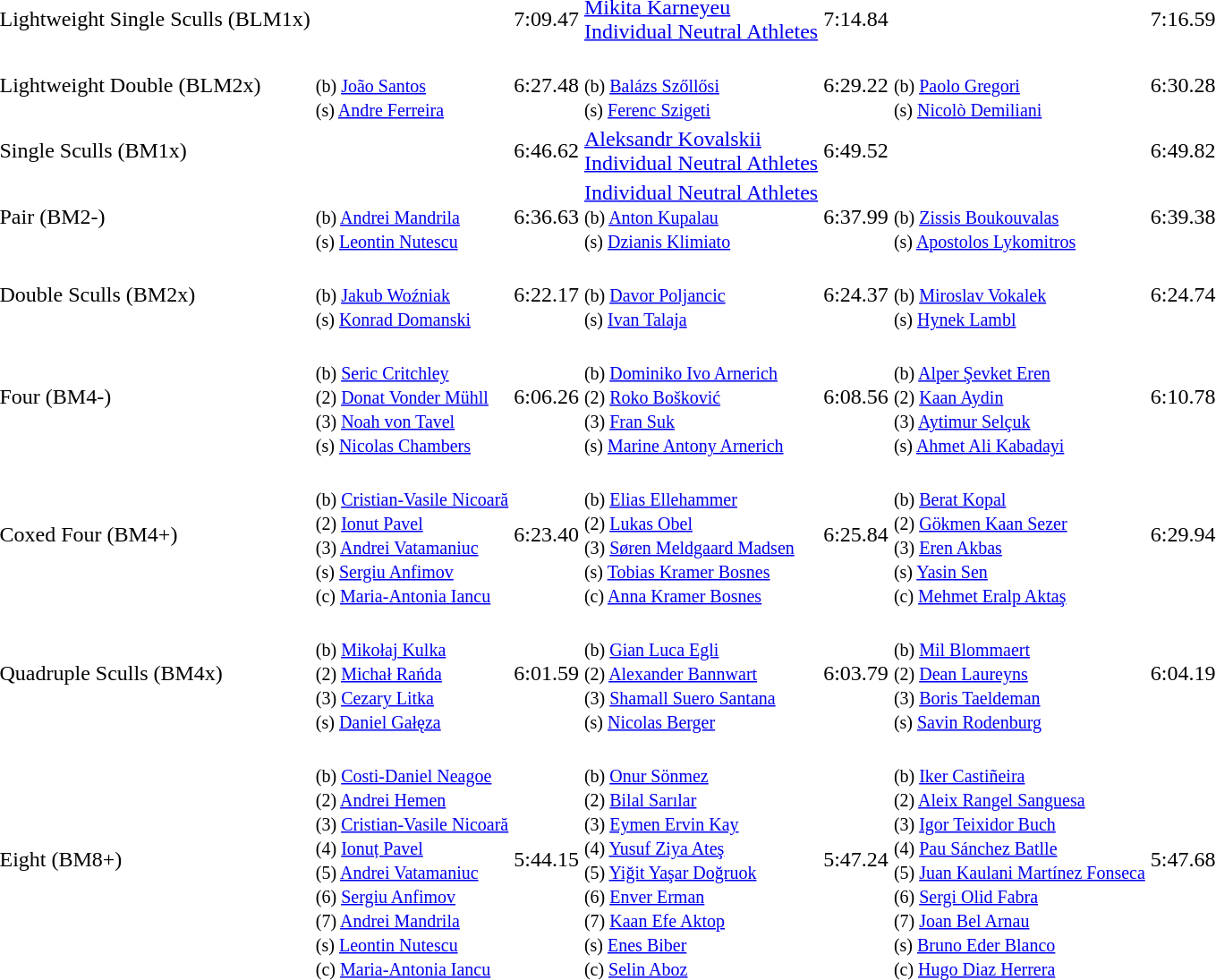<table>
<tr>
<td>Lightweight Single Sculls (BLM1x)</td>
<td></td>
<td>7:09.47</td>
<td><a href='#'>Mikita Karneyeu</a><br><a href='#'>Individual Neutral Athletes</a></td>
<td>7:14.84</td>
<td></td>
<td>7:16.59</td>
</tr>
<tr>
<td>Lightweight Double (BLM2x)</td>
<td><br><small>(b) <a href='#'>João Santos</a><br>(s) <a href='#'>Andre Ferreira</a></small></td>
<td>6:27.48</td>
<td><br><small>(b) <a href='#'>Balázs Szőllősi</a><br>(s) <a href='#'>Ferenc Szigeti</a></small></td>
<td>6:29.22</td>
<td><br><small>(b) <a href='#'>Paolo Gregori</a><br>(s) <a href='#'>Nicolò Demiliani</a></small></td>
<td>6:30.28</td>
</tr>
<tr>
<td>Single Sculls (BM1x)</td>
<td></td>
<td>6:46.62</td>
<td><a href='#'>Aleksandr Kovalskii</a><br><a href='#'>Individual Neutral Athletes</a></td>
<td>6:49.52</td>
<td></td>
<td>6:49.82</td>
</tr>
<tr>
<td>Pair (BM2-)</td>
<td><br><small>(b) <a href='#'>Andrei Mandrila</a><br>(s) <a href='#'>Leontin Nutescu</a></small></td>
<td>6:36.63</td>
<td><a href='#'>Individual Neutral Athletes</a><br><small>(b) <a href='#'>Anton Kupalau</a><br>(s) <a href='#'>Dzianis Klimiato</a></small></td>
<td>6:37.99</td>
<td><br><small>(b) <a href='#'>Zissis Boukouvalas</a><br>(s) <a href='#'>Apostolos Lykomitros</a></small></td>
<td>6:39.38</td>
</tr>
<tr>
<td>Double Sculls (BM2x)</td>
<td><br><small>(b) <a href='#'>Jakub Woźniak</a><br>(s) <a href='#'>Konrad Domanski</a></small></td>
<td>6:22.17</td>
<td><br><small>(b) <a href='#'>Davor Poljancic</a><br>(s) <a href='#'>Ivan Talaja</a></small></td>
<td>6:24.37</td>
<td><br><small>(b) <a href='#'>Miroslav Vokalek</a><br>(s) <a href='#'>Hynek Lambl</a></small></td>
<td>6:24.74</td>
</tr>
<tr>
<td>Four (BM4-)</td>
<td><br><small>(b) <a href='#'>Seric Critchley</a><br>(2) <a href='#'>Donat Vonder Mühll</a><br>(3) <a href='#'>Noah von Tavel</a><br>(s) <a href='#'>Nicolas Chambers</a></small></td>
<td>6:06.26</td>
<td><br><small>(b) <a href='#'>Dominiko Ivo Arnerich</a><br>(2) <a href='#'>Roko Bošković</a><br>(3) <a href='#'>Fran Suk</a><br>(s) <a href='#'>Marine Antony Arnerich</a></small></td>
<td>6:08.56</td>
<td><br><small>(b) <a href='#'>Alper Şevket Eren</a><br>(2) <a href='#'>Kaan Aydin</a><br>(3) <a href='#'>Aytimur Selçuk</a><br>(s) <a href='#'>Ahmet Ali Kabadayi</a></small></td>
<td>6:10.78</td>
</tr>
<tr>
<td>Coxed Four (BM4+)</td>
<td><br><small>(b) <a href='#'>Cristian-Vasile Nicoară</a><br>(2) <a href='#'>Ionut Pavel</a><br>(3) <a href='#'>Andrei Vatamaniuc</a><br>(s) <a href='#'>Sergiu Anfimov</a><br>(c) <a href='#'>Maria-Antonia Iancu</a></small></td>
<td>6:23.40</td>
<td><br><small>(b) <a href='#'>Elias Ellehammer</a><br>(2) <a href='#'>Lukas Obel</a><br>(3) <a href='#'>Søren Meldgaard Madsen</a><br>(s) <a href='#'>Tobias Kramer Bosnes</a><br>(c) <a href='#'>Anna Kramer Bosnes</a></small></td>
<td>6:25.84</td>
<td><br><small>(b) <a href='#'>Berat Kopal</a><br>(2) <a href='#'>Gökmen Kaan Sezer</a><br>(3) <a href='#'>Eren Akbas</a><br>(s) <a href='#'>Yasin Sen</a><br>(c) <a href='#'>Mehmet Eralp Aktaş</a></small></td>
<td>6:29.94</td>
</tr>
<tr>
<td>Quadruple Sculls (BM4x)</td>
<td><br><small>(b) <a href='#'>Mikołaj Kulka</a><br>(2) <a href='#'>Michał Rańda</a><br>(3) <a href='#'>Cezary Litka</a><br>(s) <a href='#'>Daniel Gałęza</a></small></td>
<td>6:01.59</td>
<td><br><small>(b) <a href='#'>Gian Luca Egli</a><br>(2) <a href='#'>Alexander Bannwart</a><br>(3) <a href='#'>Shamall Suero Santana</a><br>(s) <a href='#'>Nicolas Berger</a></small></td>
<td>6:03.79</td>
<td><br><small>(b) <a href='#'>Mil Blommaert</a><br>(2) <a href='#'>Dean Laureyns</a><br>(3) <a href='#'>Boris Taeldeman</a><br>(s) <a href='#'>Savin Rodenburg</a></small></td>
<td>6:04.19</td>
</tr>
<tr>
<td>Eight (BM8+)</td>
<td><br><small>(b) <a href='#'>Costi-Daniel Neagoe</a><br>(2) <a href='#'>Andrei Hemen</a><br>(3) <a href='#'>Cristian-Vasile Nicoară</a><br>(4) <a href='#'>Ionuț Pavel</a><br>(5) <a href='#'>Andrei Vatamaniuc</a><br>(6) <a href='#'>Sergiu Anfimov</a><br>(7) <a href='#'>Andrei Mandrila</a><br>(s) <a href='#'>Leontin Nutescu</a><br> (c) <a href='#'>Maria-Antonia Iancu</a></small></td>
<td>5:44.15</td>
<td><br><small>(b) <a href='#'>Onur Sönmez</a><br>(2) <a href='#'>Bilal Sarılar</a><br>(3) <a href='#'>Eymen Ervin Kay</a><br>(4) <a href='#'>Yusuf Ziya Ateş</a><br>(5) <a href='#'>Yiğit Yaşar Doğruok</a><br>(6) <a href='#'>Enver Erman</a><br>(7) <a href='#'>Kaan Efe Aktop</a><br>(s) <a href='#'>Enes Biber</a><br> (c) <a href='#'>Selin Aboz</a></small></td>
<td>5:47.24</td>
<td><br><small>(b) <a href='#'>Iker Castiñeira</a><br>(2) <a href='#'>Aleix Rangel Sanguesa</a><br>(3) <a href='#'>Igor Teixidor Buch</a><br>(4) <a href='#'>Pau Sánchez Batlle</a><br>(5) <a href='#'>Juan Kaulani Martínez Fonseca</a><br>(6) <a href='#'>Sergi Olid Fabra</a><br>(7) <a href='#'>Joan Bel Arnau</a><br>(s) <a href='#'>Bruno Eder Blanco</a><br> (c) <a href='#'>Hugo Diaz Herrera</a></small></td>
<td>5:47.68</td>
</tr>
</table>
